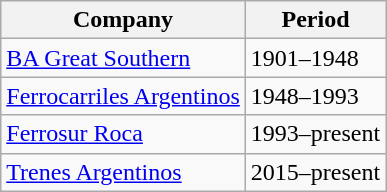<table class= "wikitable">
<tr>
<th>Company</th>
<th>Period</th>
</tr>
<tr>
<td> <a href='#'>BA Great Southern</a></td>
<td>1901–1948</td>
</tr>
<tr>
<td> <a href='#'>Ferrocarriles Argentinos</a></td>
<td>1948–1993</td>
</tr>
<tr>
<td> <a href='#'>Ferrosur Roca</a> </td>
<td>1993–present</td>
</tr>
<tr>
<td> <a href='#'>Trenes Argentinos</a></td>
<td>2015–present</td>
</tr>
</table>
